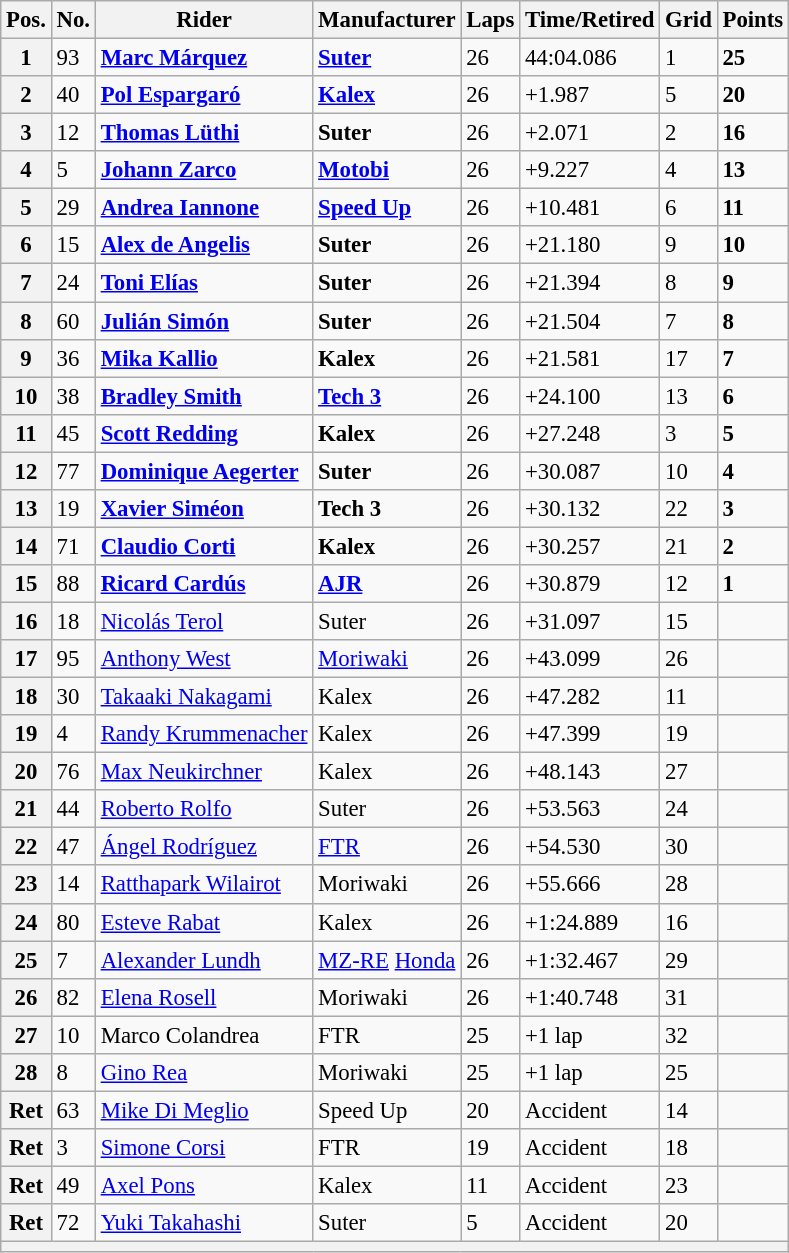<table class="wikitable" style="font-size: 95%;">
<tr>
<th>Pos.</th>
<th>No.</th>
<th>Rider</th>
<th>Manufacturer</th>
<th>Laps</th>
<th>Time/Retired</th>
<th>Grid</th>
<th>Points</th>
</tr>
<tr>
<th>1</th>
<td>93</td>
<td> <strong><a href='#'>Marc Márquez</a></strong></td>
<td><strong><a href='#'>Suter</a></strong></td>
<td>26</td>
<td>44:04.086</td>
<td>1</td>
<td><strong>25</strong></td>
</tr>
<tr>
<th>2</th>
<td>40</td>
<td> <strong><a href='#'>Pol Espargaró</a></strong></td>
<td><strong><a href='#'>Kalex</a></strong></td>
<td>26</td>
<td>+1.987</td>
<td>5</td>
<td><strong>20</strong></td>
</tr>
<tr>
<th>3</th>
<td>12</td>
<td> <strong><a href='#'>Thomas Lüthi</a></strong></td>
<td><strong>Suter</strong></td>
<td>26</td>
<td>+2.071</td>
<td>2</td>
<td><strong>16</strong></td>
</tr>
<tr>
<th>4</th>
<td>5</td>
<td> <strong><a href='#'>Johann Zarco</a></strong></td>
<td><strong><a href='#'>Motobi</a></strong></td>
<td>26</td>
<td>+9.227</td>
<td>4</td>
<td><strong>13</strong></td>
</tr>
<tr>
<th>5</th>
<td>29</td>
<td> <strong><a href='#'>Andrea Iannone</a></strong></td>
<td><strong><a href='#'>Speed Up</a></strong></td>
<td>26</td>
<td>+10.481</td>
<td>6</td>
<td><strong>11</strong></td>
</tr>
<tr>
<th>6</th>
<td>15</td>
<td> <strong><a href='#'>Alex de Angelis</a></strong></td>
<td><strong>Suter</strong></td>
<td>26</td>
<td>+21.180</td>
<td>9</td>
<td><strong>10</strong></td>
</tr>
<tr>
<th>7</th>
<td>24</td>
<td> <strong><a href='#'>Toni Elías</a></strong></td>
<td><strong>Suter</strong></td>
<td>26</td>
<td>+21.394</td>
<td>8</td>
<td><strong>9</strong></td>
</tr>
<tr>
<th>8</th>
<td>60</td>
<td> <strong><a href='#'>Julián Simón</a></strong></td>
<td><strong>Suter</strong></td>
<td>26</td>
<td>+21.504</td>
<td>7</td>
<td><strong>8</strong></td>
</tr>
<tr>
<th>9</th>
<td>36</td>
<td> <strong><a href='#'>Mika Kallio</a></strong></td>
<td><strong>Kalex</strong></td>
<td>26</td>
<td>+21.581</td>
<td>17</td>
<td><strong>7</strong></td>
</tr>
<tr>
<th>10</th>
<td>38</td>
<td> <strong><a href='#'>Bradley Smith</a></strong></td>
<td><strong><a href='#'>Tech 3</a></strong></td>
<td>26</td>
<td>+24.100</td>
<td>13</td>
<td><strong>6</strong></td>
</tr>
<tr>
<th>11</th>
<td>45</td>
<td> <strong><a href='#'>Scott Redding</a></strong></td>
<td><strong>Kalex</strong></td>
<td>26</td>
<td>+27.248</td>
<td>3</td>
<td><strong>5</strong></td>
</tr>
<tr>
<th>12</th>
<td>77</td>
<td> <strong><a href='#'>Dominique Aegerter</a></strong></td>
<td><strong>Suter</strong></td>
<td>26</td>
<td>+30.087</td>
<td>10</td>
<td><strong>4</strong></td>
</tr>
<tr>
<th>13</th>
<td>19</td>
<td> <strong><a href='#'>Xavier Siméon</a></strong></td>
<td><strong>Tech 3</strong></td>
<td>26</td>
<td>+30.132</td>
<td>22</td>
<td><strong>3</strong></td>
</tr>
<tr>
<th>14</th>
<td>71</td>
<td> <strong><a href='#'>Claudio Corti</a></strong></td>
<td><strong>Kalex</strong></td>
<td>26</td>
<td>+30.257</td>
<td>21</td>
<td><strong>2</strong></td>
</tr>
<tr>
<th>15</th>
<td>88</td>
<td> <strong><a href='#'>Ricard Cardús</a></strong></td>
<td><strong><a href='#'>AJR</a></strong></td>
<td>26</td>
<td>+30.879</td>
<td>12</td>
<td><strong>1</strong></td>
</tr>
<tr>
<th>16</th>
<td>18</td>
<td> <a href='#'>Nicolás Terol</a></td>
<td>Suter</td>
<td>26</td>
<td>+31.097</td>
<td>15</td>
<td></td>
</tr>
<tr>
<th>17</th>
<td>95</td>
<td> <a href='#'>Anthony West</a></td>
<td><a href='#'>Moriwaki</a></td>
<td>26</td>
<td>+43.099</td>
<td>26</td>
<td></td>
</tr>
<tr>
<th>18</th>
<td>30</td>
<td> <a href='#'>Takaaki Nakagami</a></td>
<td>Kalex</td>
<td>26</td>
<td>+47.282</td>
<td>11</td>
<td></td>
</tr>
<tr>
<th>19</th>
<td>4</td>
<td> <a href='#'>Randy Krummenacher</a></td>
<td>Kalex</td>
<td>26</td>
<td>+47.399</td>
<td>19</td>
<td></td>
</tr>
<tr>
<th>20</th>
<td>76</td>
<td> <a href='#'>Max Neukirchner</a></td>
<td>Kalex</td>
<td>26</td>
<td>+48.143</td>
<td>27</td>
<td></td>
</tr>
<tr>
<th>21</th>
<td>44</td>
<td> <a href='#'>Roberto Rolfo</a></td>
<td>Suter</td>
<td>26</td>
<td>+53.563</td>
<td>24</td>
<td></td>
</tr>
<tr>
<th>22</th>
<td>47</td>
<td> <a href='#'>Ángel Rodríguez</a></td>
<td><a href='#'>FTR</a></td>
<td>26</td>
<td>+54.530</td>
<td>30</td>
<td></td>
</tr>
<tr>
<th>23</th>
<td>14</td>
<td> <a href='#'>Ratthapark Wilairot</a></td>
<td>Moriwaki</td>
<td>26</td>
<td>+55.666</td>
<td>28</td>
<td></td>
</tr>
<tr>
<th>24</th>
<td>80</td>
<td> <a href='#'>Esteve Rabat</a></td>
<td>Kalex</td>
<td>26</td>
<td>+1:24.889</td>
<td>16</td>
<td></td>
</tr>
<tr>
<th>25</th>
<td>7</td>
<td> <a href='#'>Alexander Lundh</a></td>
<td><a href='#'>MZ-RE</a> <a href='#'>Honda</a></td>
<td>26</td>
<td>+1:32.467</td>
<td>29</td>
<td></td>
</tr>
<tr>
<th>26</th>
<td>82</td>
<td> <a href='#'>Elena Rosell</a></td>
<td>Moriwaki</td>
<td>26</td>
<td>+1:40.748</td>
<td>31</td>
<td></td>
</tr>
<tr>
<th>27</th>
<td>10</td>
<td> Marco Colandrea</td>
<td>FTR</td>
<td>25</td>
<td>+1 lap</td>
<td>32</td>
<td></td>
</tr>
<tr>
<th>28</th>
<td>8</td>
<td> <a href='#'>Gino Rea</a></td>
<td>Moriwaki</td>
<td>25</td>
<td>+1 lap</td>
<td>25</td>
<td></td>
</tr>
<tr>
<th>Ret</th>
<td>63</td>
<td> <a href='#'>Mike Di Meglio</a></td>
<td>Speed Up</td>
<td>20</td>
<td>Accident</td>
<td>14</td>
<td></td>
</tr>
<tr>
<th>Ret</th>
<td>3</td>
<td> <a href='#'>Simone Corsi</a></td>
<td>FTR</td>
<td>19</td>
<td>Accident</td>
<td>18</td>
<td></td>
</tr>
<tr>
<th>Ret</th>
<td>49</td>
<td> <a href='#'>Axel Pons</a></td>
<td>Kalex</td>
<td>11</td>
<td>Accident</td>
<td>23</td>
<td></td>
</tr>
<tr>
<th>Ret</th>
<td>72</td>
<td> <a href='#'>Yuki Takahashi</a></td>
<td>Suter</td>
<td>5</td>
<td>Accident</td>
<td>20</td>
<td></td>
</tr>
<tr>
<th colspan=8></th>
</tr>
</table>
